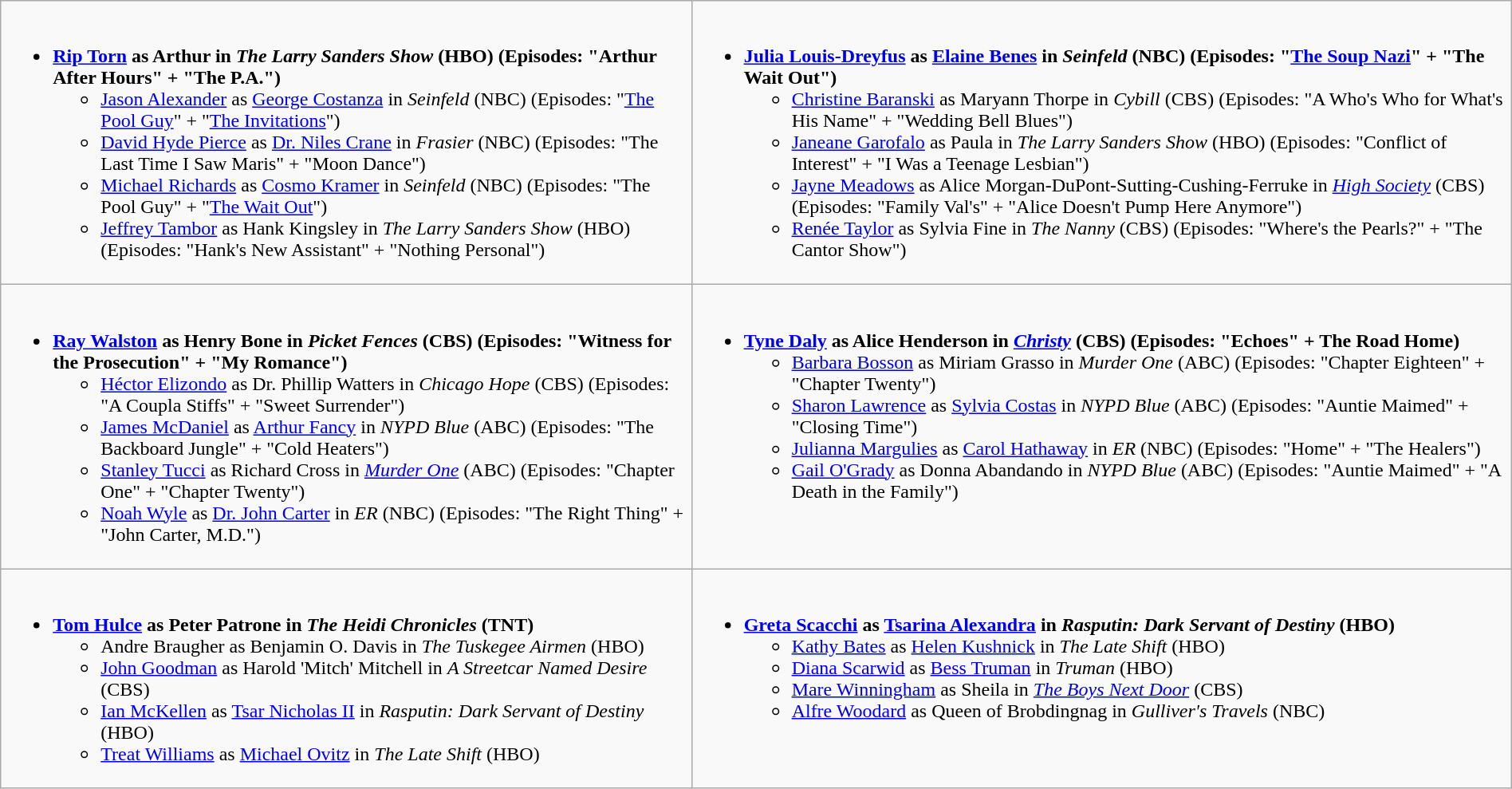<table class=wikitable width="100%">
<tr>
<td style="vertical-align:top;"><br><ul><li><strong><a href='#'>Rip Torn</a> as Arthur in <em>The Larry Sanders Show</em> (HBO) (Episodes: "Arthur After Hours" + "The P.A.")</strong><ul><li><a href='#'>Jason Alexander</a> as <a href='#'>George Costanza</a> in <em>Seinfeld</em> (NBC) (Episodes: "<a href='#'>The Pool Guy</a>" + "<a href='#'>The Invitations</a>")</li><li><a href='#'>David Hyde Pierce</a> as <a href='#'>Dr. Niles Crane</a> in <em>Frasier</em> (NBC) (Episodes: "The Last Time I Saw Maris" + "Moon Dance")</li><li><a href='#'>Michael Richards</a> as <a href='#'>Cosmo Kramer</a> in <em>Seinfeld</em> (NBC) (Episodes: "The Pool Guy" + "<a href='#'>The Wait Out</a>")</li><li><a href='#'>Jeffrey Tambor</a> as Hank Kingsley in <em>The Larry Sanders Show</em> (HBO) (Episodes: "Hank's New Assistant" + "Nothing Personal")</li></ul></li></ul></td>
<td style="vertical-align:top;"><br><ul><li><strong><a href='#'>Julia Louis-Dreyfus</a> as <a href='#'>Elaine Benes</a> in <em>Seinfeld</em> (NBC) (Episodes: "<a href='#'>The Soup Nazi</a>" + "The Wait Out")</strong><ul><li><a href='#'>Christine Baranski</a> as Maryann Thorpe in <em>Cybill</em> (CBS) (Episodes: "A Who's Who for What's His Name" + "Wedding Bell Blues")</li><li><a href='#'>Janeane Garofalo</a> as Paula in <em>The Larry Sanders Show</em> (HBO) (Episodes: "Conflict of Interest" + "I Was a Teenage Lesbian")</li><li><a href='#'>Jayne Meadows</a> as Alice Morgan-DuPont-Sutting-Cushing-Ferruke in <em><a href='#'>High Society</a></em> (CBS) (Episodes: "Family Val's" + "Alice Doesn't Pump Here Anymore")</li><li><a href='#'>Renée Taylor</a> as Sylvia Fine in <em>The Nanny</em> (CBS) (Episodes: "Where's the Pearls?" + "The Cantor Show")</li></ul></li></ul></td>
</tr>
<tr>
<td style="vertical-align:top;"><br><ul><li><strong><a href='#'>Ray Walston</a> as Henry Bone in <em>Picket Fences</em> (CBS) (Episodes: "Witness for the Prosecution" + "My Romance")</strong><ul><li><a href='#'>Héctor Elizondo</a> as Dr. Phillip Watters in <em>Chicago Hope</em> (CBS) (Episodes: "A Coupla Stiffs" + "Sweet Surrender")</li><li><a href='#'>James McDaniel</a> as <a href='#'>Arthur Fancy</a> in <em>NYPD Blue</em> (ABC) (Episodes: "The Backboard Jungle" + "Cold Heaters")</li><li><a href='#'>Stanley Tucci</a> as Richard Cross in <em><a href='#'>Murder One</a></em> (ABC) (Episodes: "Chapter One" + "Chapter Twenty")</li><li><a href='#'>Noah Wyle</a> as <a href='#'>Dr. John Carter</a> in <em>ER</em> (NBC) (Episodes: "The Right Thing" + "John Carter, M.D.")</li></ul></li></ul></td>
<td style="vertical-align:top;"><br><ul><li><strong><a href='#'>Tyne Daly</a> as Alice Henderson in <em><a href='#'>Christy</a></em> (CBS) (Episodes: "Echoes" + The Road Home)</strong><ul><li><a href='#'>Barbara Bosson</a> as Miriam Grasso in <em>Murder One</em> (ABC) (Episodes: "Chapter Eighteen" + "Chapter Twenty")</li><li><a href='#'>Sharon Lawrence</a> as <a href='#'>Sylvia Costas</a> in <em>NYPD Blue</em> (ABC) (Episodes: "Auntie Maimed" + "Closing Time")</li><li><a href='#'>Julianna Margulies</a> as <a href='#'>Carol Hathaway</a> in <em>ER</em> (NBC) (Episodes: "Home" + "The Healers")</li><li><a href='#'>Gail O'Grady</a> as Donna Abandando in <em>NYPD Blue</em> (ABC) (Episodes: "Auntie Maimed" + "A Death in the Family")</li></ul></li></ul></td>
</tr>
<tr>
<td style="vertical-align:top;"><br><ul><li><strong><a href='#'>Tom Hulce</a> as Peter Patrone in <em>The Heidi Chronicles</em> (TNT)</strong><ul><li>Andre Braugher as Benjamin O. Davis in <em>The Tuskegee Airmen</em> (HBO)</li><li><a href='#'>John Goodman</a> as Harold 'Mitch' Mitchell in <em>A Streetcar Named Desire</em> (CBS)</li><li><a href='#'>Ian McKellen</a> as <a href='#'>Tsar Nicholas II</a> in <em>Rasputin: Dark Servant of Destiny</em> (HBO)</li><li><a href='#'>Treat Williams</a> as <a href='#'>Michael Ovitz</a> in <em>The Late Shift</em> (HBO)</li></ul></li></ul></td>
<td style="vertical-align:top;"><br><ul><li><strong><a href='#'>Greta Scacchi</a> as <a href='#'>Tsarina Alexandra</a> in <em>Rasputin: Dark Servant of Destiny</em> (HBO)</strong><ul><li><a href='#'>Kathy Bates</a> as <a href='#'>Helen Kushnick</a> in <em>The Late Shift</em> (HBO)</li><li><a href='#'>Diana Scarwid</a> as <a href='#'>Bess Truman</a> in <em>Truman</em> (HBO)</li><li><a href='#'>Mare Winningham</a> as Sheila in <em><a href='#'>The Boys Next Door</a></em> (CBS)</li><li><a href='#'>Alfre Woodard</a> as Queen of Brobdingnag in <em>Gulliver's Travels</em> (NBC)</li></ul></li></ul></td>
</tr>
</table>
